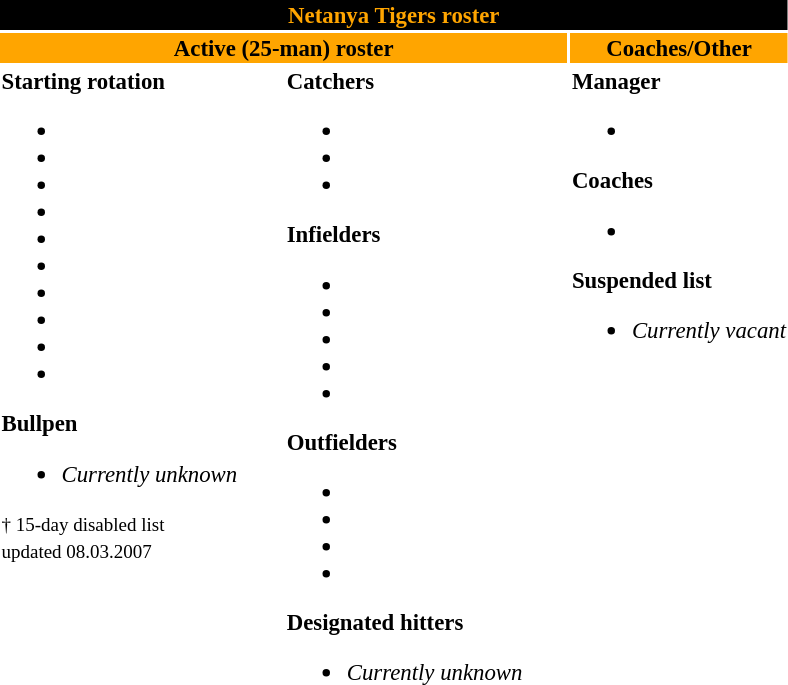<table class="toccolours" style="font-size: 95%;">
<tr>
<th colspan="10" style="background-color: black; color: orange; text-align: center;">Netanya Tigers roster</th>
</tr>
<tr>
<td colspan="4" style="background-color: orange; color: black; text-align: center;"><strong>Active (25-man) roster</strong></td>
<td colspan="1" style="background-color: orange; color: black; text-align: center;"><strong>Coaches/Other</strong></td>
</tr>
<tr>
<td style="vertical-align:top;"><strong>Starting rotation</strong><br><ul><li></li><li></li><li></li><li></li><li></li><li></li><li></li><li></li><li></li><li></li></ul><strong>Bullpen</strong><ul><li><em>Currently unknown</em></li></ul><small>† 15-day disabled list</small><br>
<small> updated 08.03.2007</small><br>
<small></small></td>
<td width="25px"></td>
<td style="vertical-align:top;"><strong>Catchers</strong><br><ul><li></li><li></li><li></li></ul><strong>Infielders</strong><ul><li></li><li></li><li></li><li></li><li></li></ul><strong>Outfielders</strong><ul><li></li><li></li><li></li><li></li></ul><strong>Designated hitters</strong><ul><li><em>Currently unknown</em></li></ul></td>
<td width="25px"></td>
<td style="vertical-align:top;"><strong>Manager</strong><br><ul><li></li></ul><strong>Coaches</strong><ul><li></li></ul><strong>Suspended list</strong><ul><li><em>Currently vacant</em></li></ul></td>
</tr>
<tr>
</tr>
</table>
